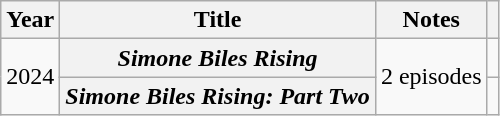<table class="wikitable plainrowheaders" style="margin-right: 0;">
<tr>
<th scope="col">Year</th>
<th scope="col">Title</th>
<th scope="col">Notes</th>
<th scope="col"></th>
</tr>
<tr>
<td rowspan="2">2024</td>
<th scope="row"><em>Simone Biles Rising</em></th>
<td rowspan="2">2 episodes</td>
<td style="text-align: center;"></td>
</tr>
<tr>
<th scope="row"><em>Simone Biles Rising: Part Two</em></th>
<td style="text-align: center;"></td>
</tr>
</table>
